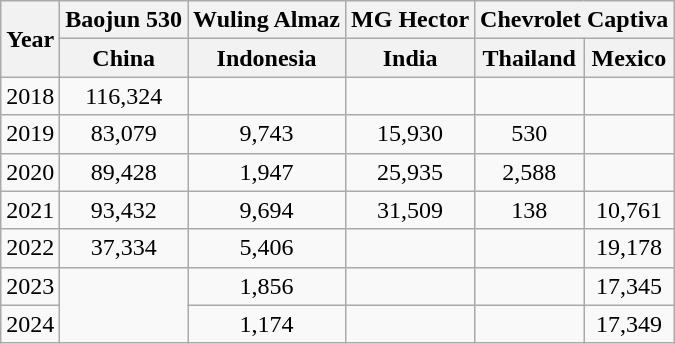<table class="wikitable"style="text-align:center;">
<tr>
<th rowspan="2">Year</th>
<th>Baojun 530</th>
<th>Wuling Almaz</th>
<th>MG Hector</th>
<th colspan="2">Chevrolet Captiva</th>
</tr>
<tr>
<th>China</th>
<th>Indonesia</th>
<th>India</th>
<th>Thailand</th>
<th>Mexico</th>
</tr>
<tr>
<td>2018</td>
<td>116,324</td>
<td></td>
<td></td>
<td></td>
<td></td>
</tr>
<tr>
<td>2019</td>
<td>83,079</td>
<td>9,743</td>
<td>15,930</td>
<td>530</td>
<td></td>
</tr>
<tr>
<td>2020</td>
<td>89,428</td>
<td>1,947</td>
<td>25,935</td>
<td>2,588</td>
<td></td>
</tr>
<tr>
<td>2021</td>
<td>93,432</td>
<td>9,694</td>
<td>31,509</td>
<td>138</td>
<td>10,761</td>
</tr>
<tr>
<td>2022</td>
<td>37,334</td>
<td>5,406</td>
<td></td>
<td></td>
<td>19,178</td>
</tr>
<tr>
<td>2023</td>
<td rowspan="2"></td>
<td>1,856</td>
<td></td>
<td></td>
<td>17,345</td>
</tr>
<tr>
<td>2024</td>
<td>1,174</td>
<td></td>
<td></td>
<td>17,349</td>
</tr>
</table>
